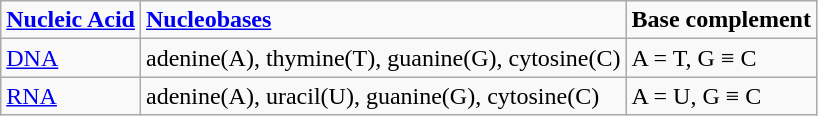<table class="wikitable">
<tr>
<td><strong><a href='#'>Nucleic Acid</a></strong></td>
<td><strong><a href='#'>Nucleobases</a></strong></td>
<td><strong>Base complement</strong></td>
</tr>
<tr>
<td><a href='#'>DNA</a></td>
<td>adenine(A), thymine(T),  guanine(G), cytosine(C)</td>
<td>A = T, G ≡ C</td>
</tr>
<tr>
<td><a href='#'>RNA</a></td>
<td>adenine(A), uracil(U),  guanine(G), cytosine(C)</td>
<td>A = U, G ≡ C</td>
</tr>
</table>
